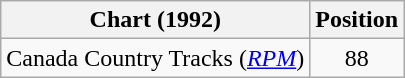<table class="wikitable sortable">
<tr>
<th scope="col">Chart (1992)</th>
<th scope="col">Position</th>
</tr>
<tr>
<td>Canada Country Tracks (<em><a href='#'>RPM</a></em>)</td>
<td align="center">88</td>
</tr>
</table>
